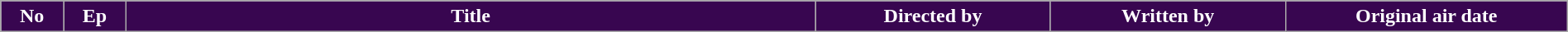<table class="wikitable plainrowheaders" style="width:100%; margin:auto;">
<tr>
<th scope="col" style="background-color: #380650; color: #ffffff; width:4%">No</th>
<th scope="col" style="background-color: #380650; color: #ffffff; width:4%">Ep</th>
<th scope="col" style="background-color: #380650; color: #ffffff;">Title</th>
<th scope="col" style="background-color: #380650; color: #ffffff; width:15%">Directed by</th>
<th scope="col" style="background-color: #380650; color: #ffffff; width:15%">Written by</th>
<th scope="col" style="background-color: #380650; color: #ffffff; width:18%">Original air date<br>










</th>
</tr>
</table>
